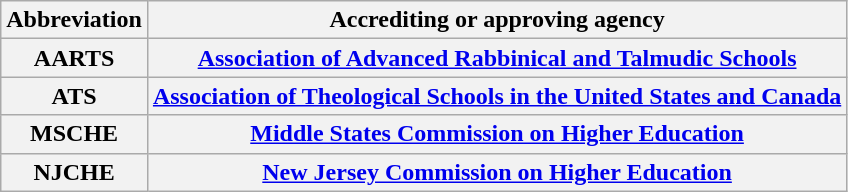<table class="wikitable sortable" style="text-align:left;">
<tr>
<th scope="col" class="unsortable">Abbreviation</th>
<th scope="col" class="unsortable">Accrediting or approving agency</th>
</tr>
<tr>
<th scope="row">AARTS</th>
<th><a href='#'>Association of Advanced Rabbinical and Talmudic Schools</a></th>
</tr>
<tr>
<th scope="row">ATS</th>
<th><a href='#'>Association of Theological Schools in the United States and Canada</a></th>
</tr>
<tr>
<th scope="row">MSCHE</th>
<th><a href='#'>Middle States Commission on Higher Education</a></th>
</tr>
<tr>
<th scope="row">NJCHE</th>
<th><a href='#'>New Jersey Commission on Higher Education</a></th>
</tr>
</table>
